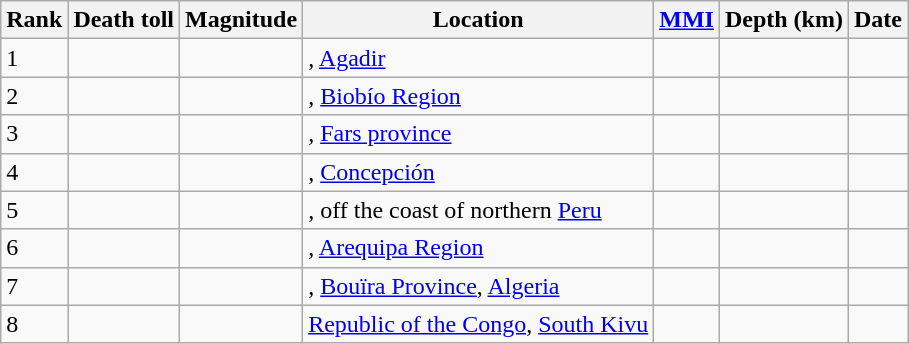<table class="sortable wikitable" style="font-size:100%;">
<tr>
<th>Rank</th>
<th>Death toll</th>
<th>Magnitude</th>
<th>Location</th>
<th><a href='#'>MMI</a></th>
<th>Depth (km)</th>
<th>Date</th>
</tr>
<tr>
<td>1</td>
<td></td>
<td></td>
<td>, <a href='#'>Agadir</a></td>
<td></td>
<td></td>
<td></td>
</tr>
<tr>
<td>2</td>
<td></td>
<td></td>
<td>, <a href='#'>Biobío Region</a></td>
<td></td>
<td></td>
<td></td>
</tr>
<tr>
<td>3</td>
<td></td>
<td></td>
<td>, <a href='#'>Fars province</a></td>
<td></td>
<td></td>
<td></td>
</tr>
<tr>
<td>4</td>
<td></td>
<td></td>
<td>, <a href='#'>Concepción</a></td>
<td></td>
<td></td>
<td></td>
</tr>
<tr>
<td>5</td>
<td></td>
<td></td>
<td>, off the coast of northern <a href='#'>Peru</a></td>
<td></td>
<td></td>
<td></td>
</tr>
<tr>
<td>6</td>
<td></td>
<td></td>
<td>, <a href='#'>Arequipa Region</a></td>
<td></td>
<td></td>
<td></td>
</tr>
<tr>
<td>7</td>
<td></td>
<td></td>
<td>, <a href='#'>Bouïra Province</a>, <a href='#'>Algeria</a></td>
<td></td>
<td></td>
<td></td>
</tr>
<tr>
<td>8</td>
<td></td>
<td></td>
<td> <a href='#'>Republic of the Congo</a>, <a href='#'>South Kivu</a></td>
<td></td>
<td></td>
<td></td>
</tr>
</table>
